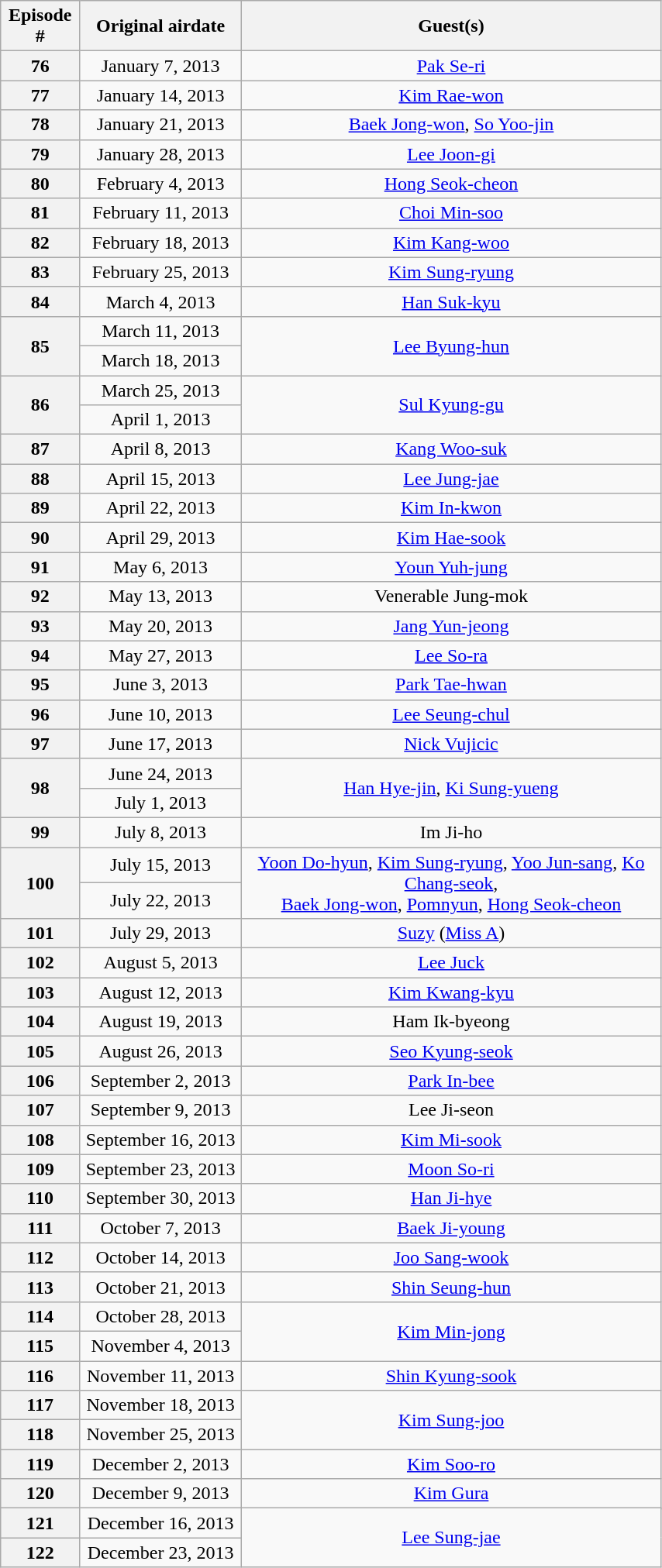<table class="wikitable" style="font-size:100%; text-align:center; width:45%;">
<tr>
<th width="1%">Episode #</th>
<th width="10%">Original airdate</th>
<th width="30%">Guest(s)</th>
</tr>
<tr>
<th>76</th>
<td>January 7, 2013</td>
<td><a href='#'>Pak Se-ri</a></td>
</tr>
<tr>
<th>77</th>
<td>January 14, 2013</td>
<td><a href='#'>Kim Rae-won</a></td>
</tr>
<tr>
<th>78</th>
<td>January 21, 2013</td>
<td><a href='#'>Baek Jong-won</a>, <a href='#'>So Yoo-jin</a></td>
</tr>
<tr>
<th>79</th>
<td>January 28, 2013</td>
<td><a href='#'>Lee Joon-gi</a></td>
</tr>
<tr>
<th>80</th>
<td>February 4, 2013</td>
<td><a href='#'>Hong Seok-cheon</a></td>
</tr>
<tr>
<th>81</th>
<td>February 11, 2013</td>
<td><a href='#'>Choi Min-soo</a></td>
</tr>
<tr>
<th>82</th>
<td>February 18, 2013</td>
<td><a href='#'>Kim Kang-woo</a></td>
</tr>
<tr>
<th>83</th>
<td>February 25, 2013</td>
<td><a href='#'>Kim Sung-ryung</a></td>
</tr>
<tr>
<th>84</th>
<td>March 4, 2013</td>
<td><a href='#'>Han Suk-kyu</a></td>
</tr>
<tr>
<th rowspan="2">85</th>
<td>March 11, 2013</td>
<td rowspan="2"><a href='#'>Lee Byung-hun</a></td>
</tr>
<tr>
<td>March 18, 2013</td>
</tr>
<tr>
<th rowspan="2">86</th>
<td>March 25, 2013</td>
<td rowspan="2"><a href='#'>Sul Kyung-gu</a></td>
</tr>
<tr>
<td>April 1, 2013</td>
</tr>
<tr>
<th>87</th>
<td>April 8, 2013</td>
<td><a href='#'>Kang Woo-suk</a></td>
</tr>
<tr>
<th>88</th>
<td>April 15, 2013</td>
<td><a href='#'>Lee Jung-jae</a></td>
</tr>
<tr>
<th>89</th>
<td>April 22, 2013</td>
<td><a href='#'>Kim In-kwon</a></td>
</tr>
<tr>
<th>90</th>
<td>April 29, 2013</td>
<td><a href='#'>Kim Hae-sook</a></td>
</tr>
<tr>
<th>91</th>
<td>May 6, 2013</td>
<td><a href='#'>Youn Yuh-jung</a></td>
</tr>
<tr>
<th>92</th>
<td>May 13, 2013</td>
<td>Venerable Jung-mok</td>
</tr>
<tr>
<th>93</th>
<td>May 20, 2013</td>
<td><a href='#'>Jang Yun-jeong</a></td>
</tr>
<tr>
<th>94</th>
<td>May 27, 2013</td>
<td><a href='#'>Lee So-ra</a></td>
</tr>
<tr>
<th>95</th>
<td>June 3, 2013</td>
<td><a href='#'>Park Tae-hwan</a></td>
</tr>
<tr>
<th>96</th>
<td>June 10, 2013</td>
<td><a href='#'>Lee Seung-chul</a></td>
</tr>
<tr>
<th>97</th>
<td>June 17, 2013</td>
<td><a href='#'>Nick Vujicic</a></td>
</tr>
<tr>
<th rowspan="2">98</th>
<td>June 24, 2013</td>
<td rowspan=2><a href='#'>Han Hye-jin</a>, <a href='#'>Ki Sung-yueng</a></td>
</tr>
<tr>
<td>July 1, 2013</td>
</tr>
<tr>
<th>99</th>
<td>July 8, 2013</td>
<td>Im Ji-ho</td>
</tr>
<tr>
<th rowspan="2">100</th>
<td>July 15, 2013</td>
<td rowspan=2><a href='#'>Yoon Do-hyun</a>, <a href='#'>Kim Sung-ryung</a>, <a href='#'>Yoo Jun-sang</a>, <a href='#'>Ko Chang-seok</a>,<br><a href='#'>Baek Jong-won</a>, <a href='#'>Pomnyun</a>, <a href='#'>Hong Seok-cheon</a></td>
</tr>
<tr>
<td>July 22, 2013</td>
</tr>
<tr>
<th>101</th>
<td>July 29, 2013</td>
<td><a href='#'>Suzy</a> (<a href='#'>Miss A</a>)</td>
</tr>
<tr>
<th>102</th>
<td>August 5, 2013</td>
<td><a href='#'>Lee Juck</a></td>
</tr>
<tr>
<th>103</th>
<td>August 12, 2013</td>
<td><a href='#'>Kim Kwang-kyu</a></td>
</tr>
<tr>
<th>104</th>
<td>August 19, 2013</td>
<td>Ham Ik-byeong</td>
</tr>
<tr>
<th>105</th>
<td>August 26, 2013</td>
<td><a href='#'>Seo Kyung-seok</a></td>
</tr>
<tr>
<th>106</th>
<td>September 2, 2013</td>
<td><a href='#'>Park In-bee</a></td>
</tr>
<tr>
<th>107</th>
<td>September 9, 2013</td>
<td>Lee Ji-seon</td>
</tr>
<tr>
<th>108</th>
<td>September 16, 2013</td>
<td><a href='#'>Kim Mi-sook</a></td>
</tr>
<tr>
<th>109</th>
<td>September 23, 2013</td>
<td><a href='#'>Moon So-ri</a></td>
</tr>
<tr>
<th>110</th>
<td>September 30, 2013</td>
<td><a href='#'>Han Ji-hye</a></td>
</tr>
<tr>
<th>111</th>
<td>October 7, 2013</td>
<td><a href='#'>Baek Ji-young</a></td>
</tr>
<tr>
<th>112</th>
<td>October 14, 2013</td>
<td><a href='#'>Joo Sang-wook</a></td>
</tr>
<tr>
<th>113</th>
<td>October 21, 2013</td>
<td><a href='#'>Shin Seung-hun</a></td>
</tr>
<tr>
<th>114</th>
<td>October 28, 2013</td>
<td rowspan="2"><a href='#'>Kim Min-jong</a></td>
</tr>
<tr>
<th>115</th>
<td>November 4, 2013</td>
</tr>
<tr>
<th>116</th>
<td>November 11, 2013</td>
<td><a href='#'>Shin Kyung-sook</a></td>
</tr>
<tr>
<th>117</th>
<td>November 18, 2013</td>
<td rowspan="2"><a href='#'>Kim Sung-joo</a></td>
</tr>
<tr>
<th>118</th>
<td>November 25, 2013</td>
</tr>
<tr>
<th>119</th>
<td>December 2, 2013</td>
<td><a href='#'>Kim Soo-ro</a></td>
</tr>
<tr>
<th>120</th>
<td>December 9, 2013</td>
<td rowspan="2"><a href='#'>Kim Gura</a></td>
</tr>
<tr>
<th rowspan="2">121</th>
<td rowspan="2">December 16, 2013</td>
</tr>
<tr>
<td rowspan="2"><a href='#'>Lee Sung-jae</a></td>
</tr>
<tr>
<th>122</th>
<td>December 23, 2013</td>
</tr>
</table>
